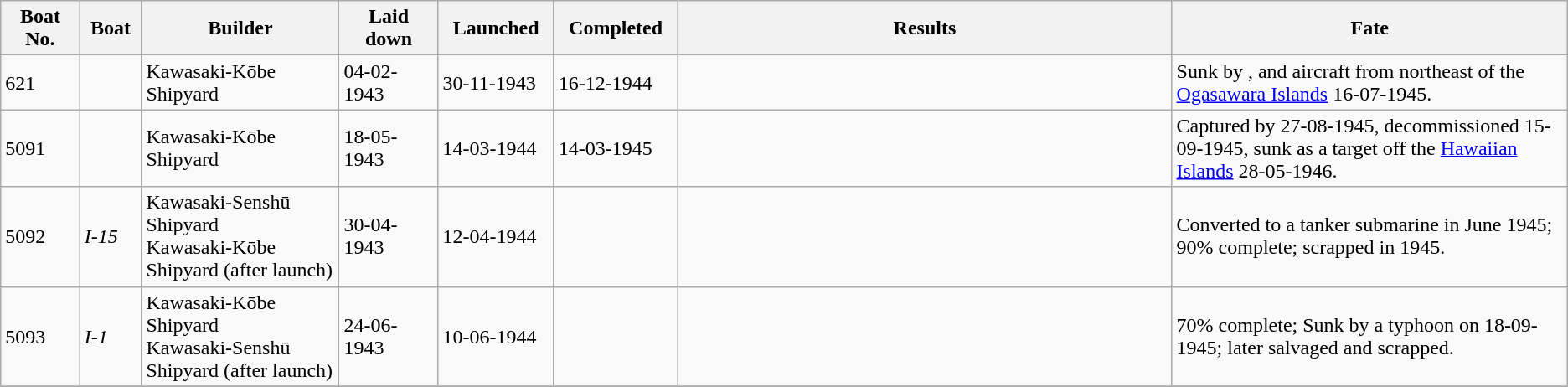<table class="wikitable">
<tr>
<th width="4%">Boat No.</th>
<th width="3%">Boat</th>
<th width="10%">Builder</th>
<th width="5%">Laid down</th>
<th width="5%">Launched</th>
<th width="5%">Completed</th>
<th width="25%">Results</th>
<th width="20%">Fate</th>
</tr>
<tr>
<td>621</td>
<td><em></em></td>
<td>Kawasaki-Kōbe Shipyard</td>
<td>04-02-1943</td>
<td>30-11-1943</td>
<td>16-12-1944</td>
<td></td>
<td>Sunk by ,  and aircraft from   northeast of the <a href='#'>Ogasawara Islands</a> 16-07-1945.</td>
</tr>
<tr>
<td>5091</td>
<td><em></em></td>
<td>Kawasaki-Kōbe Shipyard</td>
<td>18-05-1943</td>
<td>14-03-1944</td>
<td>14-03-1945</td>
<td></td>
<td>Captured by  27-08-1945, decommissioned 15-09-1945, sunk as a target off the <a href='#'>Hawaiian Islands</a> 28-05-1946.</td>
</tr>
<tr>
<td>5092</td>
<td><em>I-15</em></td>
<td>Kawasaki-Senshū Shipyard<br>Kawasaki-Kōbe Shipyard (after launch)</td>
<td>30-04-1943</td>
<td>12-04-1944</td>
<td></td>
<td></td>
<td>Converted to a tanker submarine in June 1945; 90% complete; scrapped in 1945.</td>
</tr>
<tr>
<td>5093</td>
<td><em>I-1</em></td>
<td>Kawasaki-Kōbe Shipyard<br>Kawasaki-Senshū Shipyard (after launch)</td>
<td>24-06-1943</td>
<td>10-06-1944</td>
<td></td>
<td></td>
<td>70% complete; Sunk by a typhoon on 18-09-1945; later salvaged and scrapped.</td>
</tr>
<tr>
</tr>
</table>
